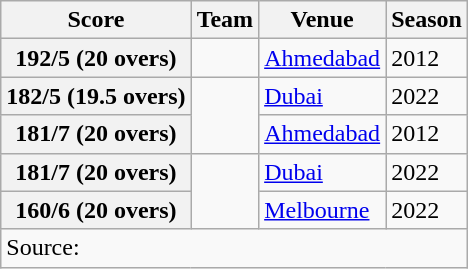<table class="wikitable">
<tr>
<th align="center"><strong>Score</strong></th>
<th align="center"><strong>Team</strong></th>
<th align="center"><strong>Venue</strong></th>
<th align="center"><strong>Season</strong></th>
</tr>
<tr>
<th>192/5 (20 overs)</th>
<td></td>
<td><a href='#'>Ahmedabad</a></td>
<td>2012</td>
</tr>
<tr>
<th>182/5 (19.5 overs)</th>
<td rowspan=2></td>
<td><a href='#'>Dubai</a></td>
<td>2022</td>
</tr>
<tr>
<th>181/7 (20 overs)</th>
<td><a href='#'>Ahmedabad</a></td>
<td>2012</td>
</tr>
<tr>
<th>181/7 (20 overs)</th>
<td rowspan=2></td>
<td><a href='#'>Dubai</a></td>
<td>2022</td>
</tr>
<tr>
<th>160/6 (20 overs)</th>
<td><a href='#'>Melbourne</a></td>
<td>2022</td>
</tr>
<tr>
<td colspan="5">Source:</td>
</tr>
</table>
